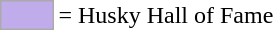<table>
<tr>
<td style="background-color:#C0ACEA; border:1px solid #aaaaaa; width:2em;"></td>
<td>= Husky Hall of Fame</td>
</tr>
</table>
